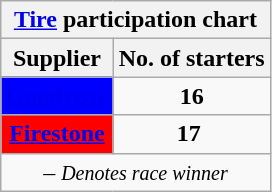<table class="wikitable">
<tr>
<th colspan=2><a href='#'>Tire</a> participation chart</th>
</tr>
<tr>
<th>Supplier</th>
<th>No. of starters</th>
</tr>
<tr>
<td align="center" style="background:blue;"><strong><a href='#'><span>Goodyear</span></a></strong></td>
<td align="center"><strong>16</strong></td>
</tr>
<tr>
<td align="center" style="background:red;"><strong><a href='#'><span>Firestone</span></a></strong></td>
<td align="center"><strong>17</strong> </td>
</tr>
<tr>
<td colspan=2 align=center> – <em><small>Denotes race winner</small></em></td>
</tr>
</table>
